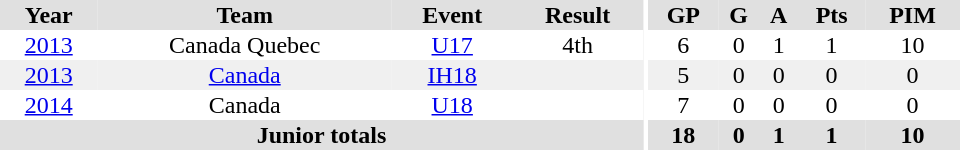<table border="0" cellpadding="1" cellspacing="0" ID="Table3" style="text-align:center; width:40em">
<tr ALIGN="centre" bgcolor="#e0e0e0">
<th>Year</th>
<th>Team</th>
<th>Event</th>
<th>Result</th>
<th rowspan="99" bgcolor="#ffffff"></th>
<th>GP</th>
<th>G</th>
<th>A</th>
<th>Pts</th>
<th>PIM</th>
</tr>
<tr>
<td><a href='#'>2013</a></td>
<td>Canada Quebec</td>
<td><a href='#'>U17</a></td>
<td>4th</td>
<td>6</td>
<td>0</td>
<td>1</td>
<td>1</td>
<td>10</td>
</tr>
<tr bgcolor="#f0f0f0">
<td><a href='#'>2013</a></td>
<td><a href='#'>Canada</a></td>
<td><a href='#'>IH18</a></td>
<td></td>
<td>5</td>
<td>0</td>
<td>0</td>
<td>0</td>
<td>0</td>
</tr>
<tr>
<td><a href='#'>2014</a></td>
<td>Canada</td>
<td><a href='#'>U18</a></td>
<td></td>
<td>7</td>
<td>0</td>
<td>0</td>
<td>0</td>
<td>0</td>
</tr>
<tr bgcolor="#e0e0e0">
<th colspan="4">Junior totals</th>
<th>18</th>
<th>0</th>
<th>1</th>
<th>1</th>
<th>10</th>
</tr>
</table>
